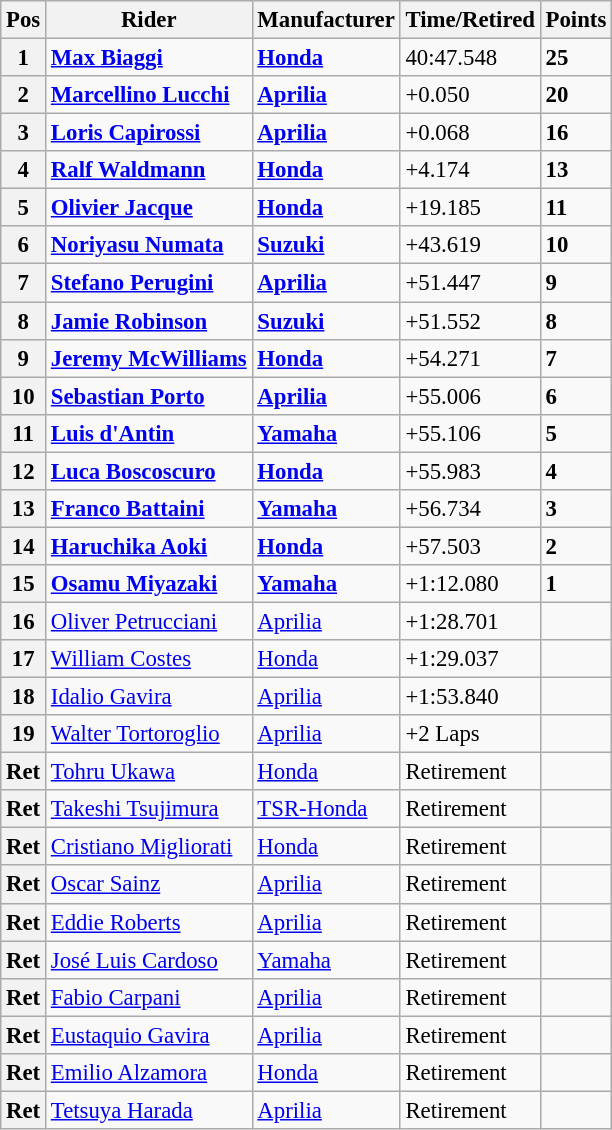<table class="wikitable" style="font-size: 95%;">
<tr>
<th>Pos</th>
<th>Rider</th>
<th>Manufacturer</th>
<th>Time/Retired</th>
<th>Points</th>
</tr>
<tr>
<th>1</th>
<td> <strong><a href='#'>Max Biaggi</a></strong></td>
<td><strong><a href='#'>Honda</a></strong></td>
<td>40:47.548</td>
<td><strong>25</strong></td>
</tr>
<tr>
<th>2</th>
<td> <strong><a href='#'>Marcellino Lucchi</a></strong></td>
<td><strong><a href='#'>Aprilia</a></strong></td>
<td>+0.050</td>
<td><strong>20</strong></td>
</tr>
<tr>
<th>3</th>
<td> <strong><a href='#'>Loris Capirossi</a></strong></td>
<td><strong><a href='#'>Aprilia</a></strong></td>
<td>+0.068</td>
<td><strong>16</strong></td>
</tr>
<tr>
<th>4</th>
<td> <strong><a href='#'>Ralf Waldmann</a></strong></td>
<td><strong><a href='#'>Honda</a></strong></td>
<td>+4.174</td>
<td><strong>13</strong></td>
</tr>
<tr>
<th>5</th>
<td> <strong><a href='#'>Olivier Jacque</a></strong></td>
<td><strong><a href='#'>Honda</a></strong></td>
<td>+19.185</td>
<td><strong>11</strong></td>
</tr>
<tr>
<th>6</th>
<td> <strong><a href='#'>Noriyasu Numata</a></strong></td>
<td><strong><a href='#'>Suzuki</a></strong></td>
<td>+43.619</td>
<td><strong>10</strong></td>
</tr>
<tr>
<th>7</th>
<td> <strong><a href='#'>Stefano Perugini</a></strong></td>
<td><strong><a href='#'>Aprilia</a></strong></td>
<td>+51.447</td>
<td><strong>9</strong></td>
</tr>
<tr>
<th>8</th>
<td> <strong><a href='#'>Jamie Robinson</a></strong></td>
<td><strong><a href='#'>Suzuki</a></strong></td>
<td>+51.552</td>
<td><strong>8</strong></td>
</tr>
<tr>
<th>9</th>
<td> <strong><a href='#'>Jeremy McWilliams</a></strong></td>
<td><strong><a href='#'>Honda</a></strong></td>
<td>+54.271</td>
<td><strong>7</strong></td>
</tr>
<tr>
<th>10</th>
<td> <strong><a href='#'>Sebastian Porto</a></strong></td>
<td><strong><a href='#'>Aprilia</a></strong></td>
<td>+55.006</td>
<td><strong>6</strong></td>
</tr>
<tr>
<th>11</th>
<td> <strong><a href='#'>Luis d'Antin</a></strong></td>
<td><strong><a href='#'>Yamaha</a></strong></td>
<td>+55.106</td>
<td><strong>5</strong></td>
</tr>
<tr>
<th>12</th>
<td> <strong><a href='#'>Luca Boscoscuro</a></strong></td>
<td><strong><a href='#'>Honda</a></strong></td>
<td>+55.983</td>
<td><strong>4</strong></td>
</tr>
<tr>
<th>13</th>
<td> <strong><a href='#'>Franco Battaini</a></strong></td>
<td><strong><a href='#'>Yamaha</a></strong></td>
<td>+56.734</td>
<td><strong>3</strong></td>
</tr>
<tr>
<th>14</th>
<td> <strong><a href='#'>Haruchika Aoki</a></strong></td>
<td><strong><a href='#'>Honda</a></strong></td>
<td>+57.503</td>
<td><strong>2</strong></td>
</tr>
<tr>
<th>15</th>
<td> <strong><a href='#'>Osamu Miyazaki</a></strong></td>
<td><strong><a href='#'>Yamaha</a></strong></td>
<td>+1:12.080</td>
<td><strong>1</strong></td>
</tr>
<tr>
<th>16</th>
<td> <a href='#'>Oliver Petrucciani</a></td>
<td><a href='#'>Aprilia</a></td>
<td>+1:28.701</td>
<td></td>
</tr>
<tr>
<th>17</th>
<td> <a href='#'>William Costes</a></td>
<td><a href='#'>Honda</a></td>
<td>+1:29.037</td>
<td></td>
</tr>
<tr>
<th>18</th>
<td> <a href='#'>Idalio Gavira</a></td>
<td><a href='#'>Aprilia</a></td>
<td>+1:53.840</td>
<td></td>
</tr>
<tr>
<th>19</th>
<td> <a href='#'>Walter Tortoroglio</a></td>
<td><a href='#'>Aprilia</a></td>
<td>+2 Laps</td>
<td></td>
</tr>
<tr>
<th>Ret</th>
<td> <a href='#'>Tohru Ukawa</a></td>
<td><a href='#'>Honda</a></td>
<td>Retirement</td>
<td></td>
</tr>
<tr>
<th>Ret</th>
<td> <a href='#'>Takeshi Tsujimura</a></td>
<td><a href='#'>TSR-Honda</a></td>
<td>Retirement</td>
<td></td>
</tr>
<tr>
<th>Ret</th>
<td> <a href='#'>Cristiano Migliorati</a></td>
<td><a href='#'>Honda</a></td>
<td>Retirement</td>
<td></td>
</tr>
<tr>
<th>Ret</th>
<td> <a href='#'>Oscar Sainz</a></td>
<td><a href='#'>Aprilia</a></td>
<td>Retirement</td>
<td></td>
</tr>
<tr>
<th>Ret</th>
<td> <a href='#'>Eddie Roberts</a></td>
<td><a href='#'>Aprilia</a></td>
<td>Retirement</td>
<td></td>
</tr>
<tr>
<th>Ret</th>
<td> <a href='#'>José Luis Cardoso</a></td>
<td><a href='#'>Yamaha</a></td>
<td>Retirement</td>
<td></td>
</tr>
<tr>
<th>Ret</th>
<td> <a href='#'>Fabio Carpani</a></td>
<td><a href='#'>Aprilia</a></td>
<td>Retirement</td>
<td></td>
</tr>
<tr>
<th>Ret</th>
<td> <a href='#'>Eustaquio Gavira</a></td>
<td><a href='#'>Aprilia</a></td>
<td>Retirement</td>
<td></td>
</tr>
<tr>
<th>Ret</th>
<td> <a href='#'>Emilio Alzamora</a></td>
<td><a href='#'>Honda</a></td>
<td>Retirement</td>
<td></td>
</tr>
<tr>
<th>Ret</th>
<td> <a href='#'>Tetsuya Harada</a></td>
<td><a href='#'>Aprilia</a></td>
<td>Retirement</td>
<td></td>
</tr>
</table>
